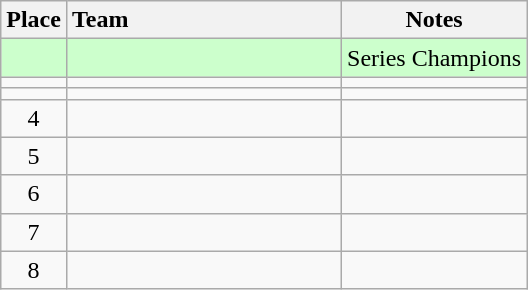<table class="wikitable" style="text-align:center; padding-bottom:0;">
<tr>
<th>Place</th>
<th style="width:11em; text-align:left;">Team</th>
<th>Notes</th>
</tr>
<tr bgcolor=#cfc>
<td></td>
<td align=left></td>
<td>Series Champions</td>
</tr>
<tr>
<td></td>
<td align=left></td>
<td></td>
</tr>
<tr>
<td></td>
<td align=left></td>
<td></td>
</tr>
<tr>
<td>4</td>
<td align=left></td>
<td></td>
</tr>
<tr>
<td>5</td>
<td align=left></td>
<td></td>
</tr>
<tr>
<td>6</td>
<td align=left></td>
<td></td>
</tr>
<tr>
<td>7</td>
<td align=left></td>
<td></td>
</tr>
<tr>
<td>8</td>
<td align=left></td>
<td></td>
</tr>
</table>
